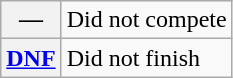<table class="wikitable">
<tr>
<th scope="row">—</th>
<td>Did not compete</td>
</tr>
<tr>
<th scope="row"><a href='#'>DNF</a></th>
<td>Did not finish</td>
</tr>
</table>
